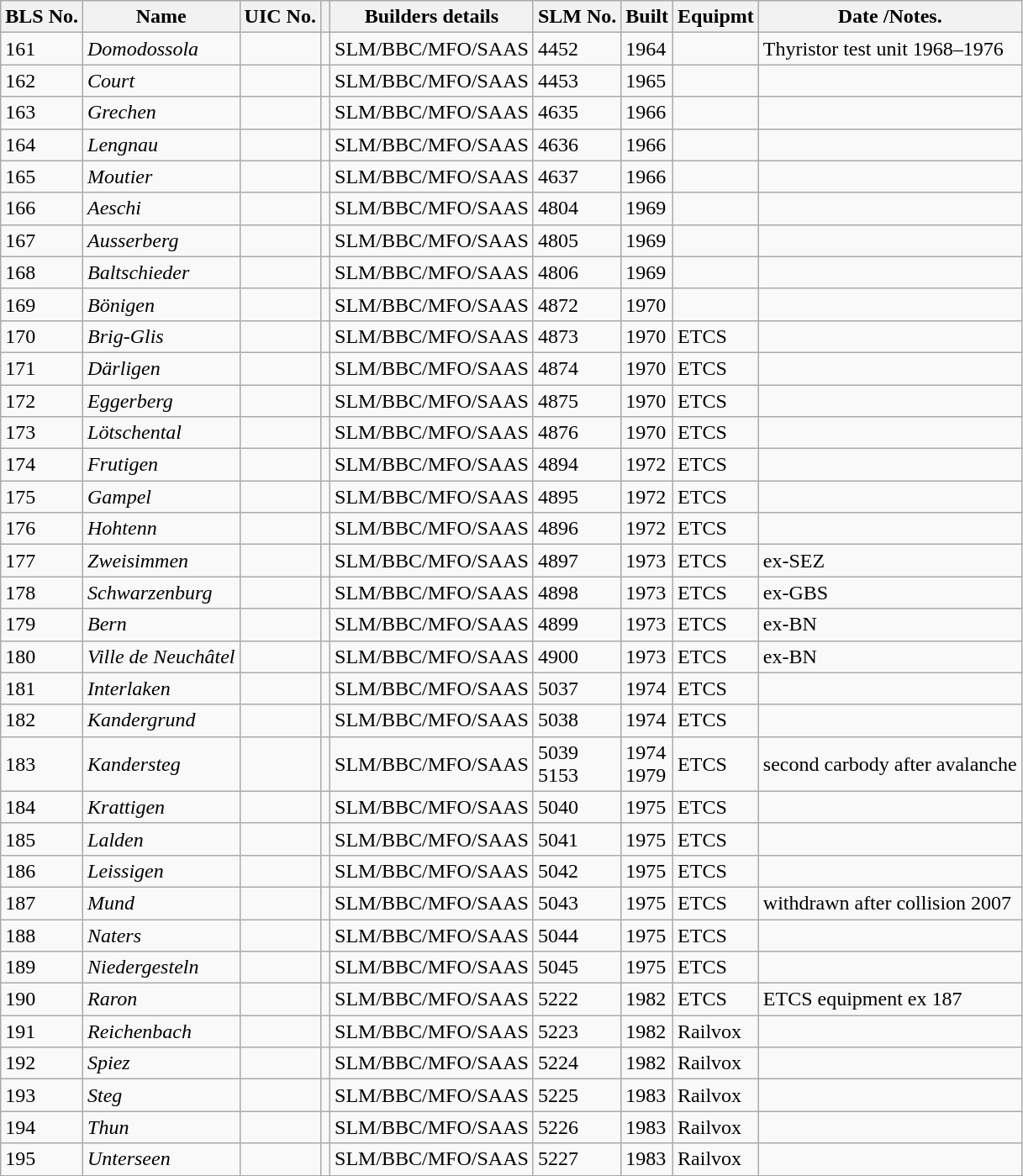<table class="wikitable">
<tr>
<th>BLS No.</th>
<th>Name</th>
<th>UIC No.</th>
<th></th>
<th>Builders details</th>
<th>SLM No.</th>
<th>Built</th>
<th>Equipmt</th>
<th>Date /Notes.</th>
</tr>
<tr>
<td>161</td>
<td><em>Domodossola</em></td>
<td></td>
<td></td>
<td>SLM/BBC/MFO/SAAS</td>
<td>4452</td>
<td>1964</td>
<td></td>
<td>Thyristor test unit 1968–1976</td>
</tr>
<tr>
<td>162</td>
<td><em>Court</em></td>
<td></td>
<td></td>
<td>SLM/BBC/MFO/SAAS</td>
<td>4453</td>
<td>1965</td>
<td></td>
<td></td>
</tr>
<tr>
<td>163</td>
<td><em>Grechen</em></td>
<td></td>
<td></td>
<td>SLM/BBC/MFO/SAAS</td>
<td>4635</td>
<td>1966</td>
<td></td>
<td></td>
</tr>
<tr>
<td>164</td>
<td><em>Lengnau</em></td>
<td></td>
<td></td>
<td>SLM/BBC/MFO/SAAS</td>
<td>4636</td>
<td>1966</td>
<td></td>
<td></td>
</tr>
<tr>
<td>165</td>
<td><em>Moutier</em></td>
<td></td>
<td></td>
<td>SLM/BBC/MFO/SAAS</td>
<td>4637</td>
<td>1966</td>
<td></td>
<td></td>
</tr>
<tr>
<td>166</td>
<td><em>Aeschi</em></td>
<td></td>
<td></td>
<td>SLM/BBC/MFO/SAAS</td>
<td>4804</td>
<td>1969</td>
<td></td>
<td></td>
</tr>
<tr>
<td>167</td>
<td><em>Ausserberg</em></td>
<td></td>
<td></td>
<td>SLM/BBC/MFO/SAAS</td>
<td>4805</td>
<td>1969</td>
<td></td>
<td></td>
</tr>
<tr>
<td>168</td>
<td><em>Baltschieder</em></td>
<td></td>
<td></td>
<td>SLM/BBC/MFO/SAAS</td>
<td>4806</td>
<td>1969</td>
<td></td>
<td></td>
</tr>
<tr>
<td>169</td>
<td><em>Bönigen</em></td>
<td></td>
<td></td>
<td>SLM/BBC/MFO/SAAS</td>
<td>4872</td>
<td>1970</td>
<td></td>
<td></td>
</tr>
<tr>
<td>170</td>
<td><em>Brig-Glis</em></td>
<td></td>
<td></td>
<td>SLM/BBC/MFO/SAAS</td>
<td>4873</td>
<td>1970</td>
<td>ETCS</td>
<td></td>
</tr>
<tr>
<td>171</td>
<td><em>Därligen</em></td>
<td></td>
<td></td>
<td>SLM/BBC/MFO/SAAS</td>
<td>4874</td>
<td>1970</td>
<td>ETCS</td>
<td></td>
</tr>
<tr>
<td>172</td>
<td><em>Eggerberg</em></td>
<td></td>
<td></td>
<td>SLM/BBC/MFO/SAAS</td>
<td>4875</td>
<td>1970</td>
<td>ETCS</td>
<td></td>
</tr>
<tr>
<td>173</td>
<td><em>Lötschental</em></td>
<td></td>
<td></td>
<td>SLM/BBC/MFO/SAAS</td>
<td>4876</td>
<td>1970</td>
<td>ETCS</td>
<td></td>
</tr>
<tr>
<td>174</td>
<td><em>Frutigen</em></td>
<td></td>
<td></td>
<td>SLM/BBC/MFO/SAAS</td>
<td>4894</td>
<td>1972</td>
<td>ETCS</td>
<td></td>
</tr>
<tr>
<td>175</td>
<td><em>Gampel</em></td>
<td></td>
<td></td>
<td>SLM/BBC/MFO/SAAS</td>
<td>4895</td>
<td>1972</td>
<td>ETCS</td>
<td></td>
</tr>
<tr>
<td>176</td>
<td><em>Hohtenn</em></td>
<td></td>
<td></td>
<td>SLM/BBC/MFO/SAAS</td>
<td>4896</td>
<td>1972</td>
<td>ETCS</td>
<td></td>
</tr>
<tr>
<td>177</td>
<td><em>Zweisimmen</em></td>
<td></td>
<td></td>
<td>SLM/BBC/MFO/SAAS</td>
<td>4897</td>
<td>1973</td>
<td>ETCS</td>
<td>ex-SEZ</td>
</tr>
<tr>
<td>178</td>
<td><em>Schwarzenburg</em></td>
<td></td>
<td></td>
<td>SLM/BBC/MFO/SAAS</td>
<td>4898</td>
<td>1973</td>
<td>ETCS</td>
<td>ex-GBS</td>
</tr>
<tr>
<td>179</td>
<td><em>Bern</em></td>
<td></td>
<td></td>
<td>SLM/BBC/MFO/SAAS</td>
<td>4899</td>
<td>1973</td>
<td>ETCS</td>
<td>ex-BN</td>
</tr>
<tr>
<td>180</td>
<td><em>Ville de Neuchâtel</em></td>
<td></td>
<td></td>
<td>SLM/BBC/MFO/SAAS</td>
<td>4900</td>
<td>1973</td>
<td>ETCS</td>
<td>ex-BN</td>
</tr>
<tr>
<td>181</td>
<td><em>Interlaken</em></td>
<td></td>
<td></td>
<td>SLM/BBC/MFO/SAAS</td>
<td>5037</td>
<td>1974</td>
<td>ETCS</td>
<td></td>
</tr>
<tr>
<td>182</td>
<td><em>Kandergrund</em></td>
<td></td>
<td></td>
<td>SLM/BBC/MFO/SAAS</td>
<td>5038</td>
<td>1974</td>
<td>ETCS</td>
<td></td>
</tr>
<tr>
<td>183</td>
<td><em>Kandersteg</em></td>
<td></td>
<td></td>
<td>SLM/BBC/MFO/SAAS</td>
<td>5039<br>5153</td>
<td>1974<br>1979</td>
<td>ETCS</td>
<td>second carbody after avalanche</td>
</tr>
<tr>
<td>184</td>
<td><em>Krattigen</em></td>
<td></td>
<td></td>
<td>SLM/BBC/MFO/SAAS</td>
<td>5040</td>
<td>1975</td>
<td>ETCS</td>
<td></td>
</tr>
<tr>
<td>185</td>
<td><em>Lalden</em></td>
<td></td>
<td></td>
<td>SLM/BBC/MFO/SAAS</td>
<td>5041</td>
<td>1975</td>
<td>ETCS</td>
<td></td>
</tr>
<tr>
<td>186</td>
<td><em>Leissigen</em></td>
<td></td>
<td></td>
<td>SLM/BBC/MFO/SAAS</td>
<td>5042</td>
<td>1975</td>
<td>ETCS</td>
<td></td>
</tr>
<tr>
<td>187</td>
<td><em>Mund</em></td>
<td></td>
<td></td>
<td>SLM/BBC/MFO/SAAS</td>
<td>5043</td>
<td>1975</td>
<td>ETCS</td>
<td>withdrawn after collision 2007</td>
</tr>
<tr>
<td>188</td>
<td><em>Naters</em></td>
<td></td>
<td></td>
<td>SLM/BBC/MFO/SAAS</td>
<td>5044</td>
<td>1975</td>
<td>ETCS</td>
<td></td>
</tr>
<tr>
<td>189</td>
<td><em>Niedergesteln</em></td>
<td></td>
<td></td>
<td>SLM/BBC/MFO/SAAS</td>
<td>5045</td>
<td>1975</td>
<td>ETCS</td>
<td></td>
</tr>
<tr>
<td>190</td>
<td><em>Raron</em></td>
<td></td>
<td></td>
<td>SLM/BBC/MFO/SAAS</td>
<td>5222</td>
<td>1982</td>
<td>ETCS</td>
<td>ETCS equipment ex 187</td>
</tr>
<tr>
<td>191</td>
<td><em>Reichenbach</em></td>
<td></td>
<td></td>
<td>SLM/BBC/MFO/SAAS</td>
<td>5223</td>
<td>1982</td>
<td>Railvox</td>
<td></td>
</tr>
<tr>
<td>192</td>
<td><em>Spiez</em></td>
<td></td>
<td></td>
<td>SLM/BBC/MFO/SAAS</td>
<td>5224</td>
<td>1982</td>
<td>Railvox</td>
<td></td>
</tr>
<tr>
<td>193</td>
<td><em>Steg</em></td>
<td></td>
<td></td>
<td>SLM/BBC/MFO/SAAS</td>
<td>5225</td>
<td>1983</td>
<td>Railvox</td>
<td></td>
</tr>
<tr>
<td>194</td>
<td><em>Thun</em></td>
<td></td>
<td></td>
<td>SLM/BBC/MFO/SAAS</td>
<td>5226</td>
<td>1983</td>
<td>Railvox</td>
<td></td>
</tr>
<tr>
<td>195</td>
<td><em>Unterseen</em></td>
<td></td>
<td></td>
<td>SLM/BBC/MFO/SAAS</td>
<td>5227</td>
<td>1983</td>
<td>Railvox</td>
<td></td>
</tr>
<tr>
</tr>
</table>
